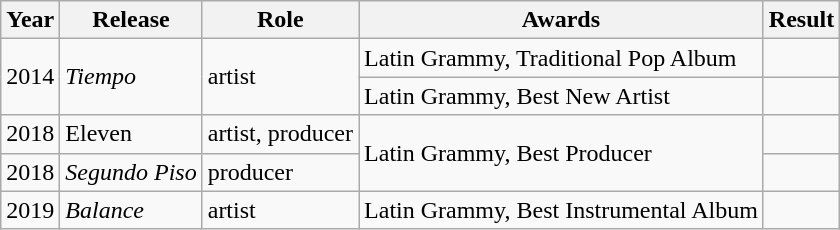<table class="wikitable">
<tr>
<th>Year</th>
<th>Release</th>
<th>Role</th>
<th>Awards</th>
<th>Result</th>
</tr>
<tr>
<td rowspan="2">2014</td>
<td rowspan="2"><em>Tiempo</em></td>
<td rowspan="2">artist</td>
<td>Latin Grammy, Traditional Pop Album</td>
<td></td>
</tr>
<tr>
<td>Latin Grammy, Best New Artist</td>
<td></td>
</tr>
<tr>
<td>2018</td>
<td>Eleven</td>
<td>artist, producer</td>
<td rowspan="2">Latin Grammy, Best Producer</td>
<td></td>
</tr>
<tr>
<td>2018</td>
<td><em>Segundo Piso</em></td>
<td>producer</td>
<td></td>
</tr>
<tr>
<td>2019</td>
<td><em>Balance</em></td>
<td>artist</td>
<td>Latin Grammy, Best Instrumental Album</td>
<td></td>
</tr>
</table>
